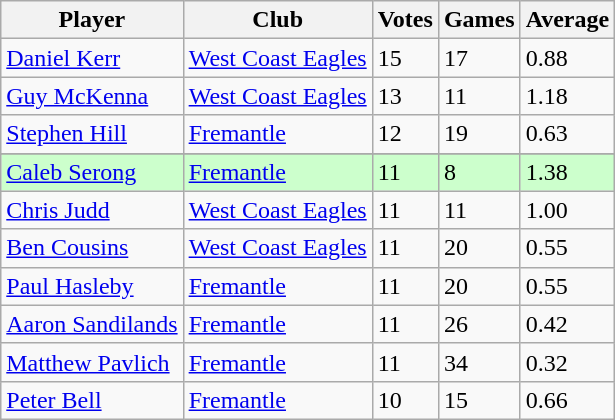<table class="wikitable">
<tr>
<th>Player</th>
<th>Club</th>
<th>Votes</th>
<th>Games</th>
<th>Average</th>
</tr>
<tr>
<td><a href='#'>Daniel Kerr</a></td>
<td> <a href='#'>West Coast Eagles</a></td>
<td>15</td>
<td>17</td>
<td>0.88</td>
</tr>
<tr>
<td><a href='#'>Guy McKenna</a></td>
<td> <a href='#'>West Coast Eagles</a></td>
<td>13</td>
<td>11</td>
<td>1.18</td>
</tr>
<tr>
<td><a href='#'>Stephen Hill</a></td>
<td> <a href='#'>Fremantle</a></td>
<td>12</td>
<td>19</td>
<td>0.63</td>
</tr>
<tr>
</tr>
<tr style="background:#ccffcc;">
<td><a href='#'>Caleb Serong</a></td>
<td> <a href='#'>Fremantle</a></td>
<td>11</td>
<td>8</td>
<td>1.38</td>
</tr>
<tr>
<td><a href='#'>Chris Judd</a></td>
<td> <a href='#'>West Coast Eagles</a></td>
<td>11</td>
<td>11</td>
<td>1.00</td>
</tr>
<tr>
<td><a href='#'>Ben Cousins</a></td>
<td> <a href='#'>West Coast Eagles</a></td>
<td>11</td>
<td>20</td>
<td>0.55</td>
</tr>
<tr>
<td><a href='#'>Paul Hasleby</a></td>
<td> <a href='#'>Fremantle</a></td>
<td>11</td>
<td>20</td>
<td>0.55</td>
</tr>
<tr>
<td><a href='#'>Aaron Sandilands</a></td>
<td> <a href='#'>Fremantle</a></td>
<td>11</td>
<td>26</td>
<td>0.42</td>
</tr>
<tr>
<td><a href='#'>Matthew Pavlich</a></td>
<td> <a href='#'>Fremantle</a></td>
<td>11</td>
<td>34</td>
<td>0.32</td>
</tr>
<tr>
<td><a href='#'>Peter Bell</a></td>
<td> <a href='#'>Fremantle</a></td>
<td>10</td>
<td>15</td>
<td>0.66</td>
</tr>
</table>
